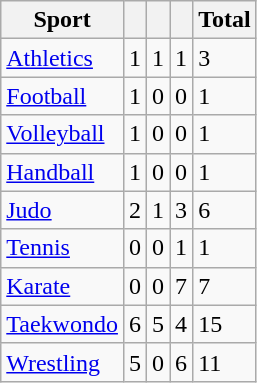<table class="wikitable sortable">
<tr>
<th>Sport</th>
<th></th>
<th></th>
<th></th>
<th>Total</th>
</tr>
<tr>
<td><a href='#'>Athletics</a></td>
<td>1</td>
<td>1</td>
<td>1</td>
<td>3</td>
</tr>
<tr>
<td><a href='#'>Football</a></td>
<td>1</td>
<td>0</td>
<td>0</td>
<td>1</td>
</tr>
<tr>
<td><a href='#'>Volleyball</a></td>
<td>1</td>
<td>0</td>
<td>0</td>
<td>1</td>
</tr>
<tr>
<td><a href='#'>Handball</a></td>
<td>1</td>
<td>0</td>
<td>0</td>
<td>1</td>
</tr>
<tr>
<td><a href='#'>Judo</a></td>
<td>2</td>
<td>1</td>
<td>3</td>
<td>6</td>
</tr>
<tr>
<td><a href='#'>Tennis</a></td>
<td>0</td>
<td>0</td>
<td>1</td>
<td>1</td>
</tr>
<tr>
<td><a href='#'>Karate</a></td>
<td>0</td>
<td>0</td>
<td>7</td>
<td>7</td>
</tr>
<tr>
<td><a href='#'>Taekwondo</a></td>
<td>6</td>
<td>5</td>
<td>4</td>
<td>15</td>
</tr>
<tr>
<td><a href='#'>Wrestling</a></td>
<td>5</td>
<td>0</td>
<td>6</td>
<td>11</td>
</tr>
</table>
